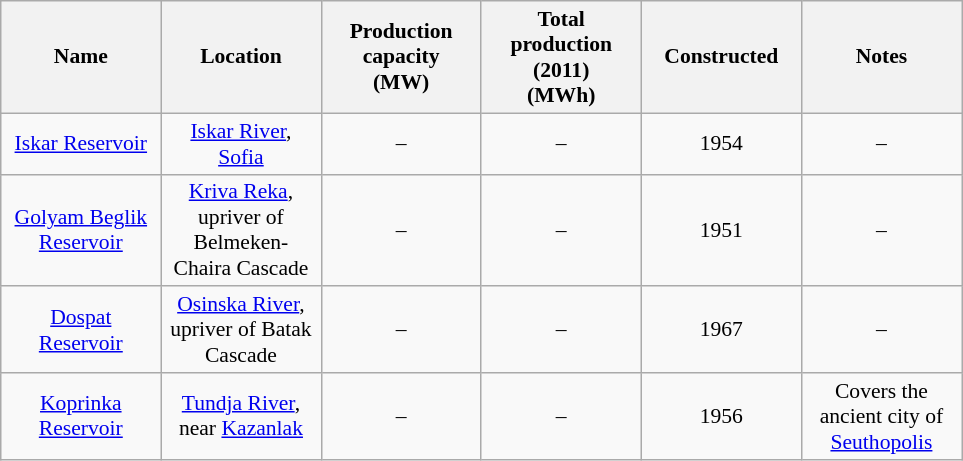<table class="wikitable sortable" style="text-align:center; font-size:90%;">
<tr>
<th width=100 align="center">Name</th>
<th width=100 align="center">Location</th>
<th width=100 align="center">Production capacity<br>(MW)</th>
<th width=100 align="center">Total production (2011)<br>(MWh)</th>
<th width=100 align="center">Constructed</th>
<th width=100 align="center">Notes</th>
</tr>
<tr>
<td><a href='#'>Iskar Reservoir</a></td>
<td><a href='#'>Iskar River</a>, <a href='#'>Sofia</a></td>
<td>–</td>
<td>–</td>
<td>1954</td>
<td>–</td>
</tr>
<tr>
<td><a href='#'>Golyam Beglik Reservoir</a></td>
<td><a href='#'>Kriva Reka</a>, upriver of Belmeken-Chaira Cascade</td>
<td>–</td>
<td>–</td>
<td>1951</td>
<td>–</td>
</tr>
<tr>
<td><a href='#'>Dospat Reservoir</a></td>
<td><a href='#'>Osinska River</a>, upriver of Batak Cascade</td>
<td>–</td>
<td>–</td>
<td>1967</td>
<td>–</td>
</tr>
<tr>
<td><a href='#'>Koprinka Reservoir</a></td>
<td><a href='#'>Tundja River</a>, near <a href='#'>Kazanlak</a></td>
<td>–</td>
<td>–</td>
<td>1956</td>
<td>Covers the ancient city of <a href='#'>Seuthopolis</a></td>
</tr>
</table>
